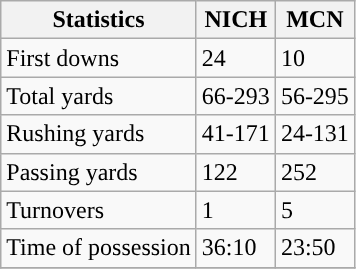<table class="wikitable" style="float: left;">
<tr>
<th>Statistics</th>
<th>NICH</th>
<th>MCN</th>
</tr>
<tr>
<td>First downs</td>
<td>24</td>
<td>10</td>
</tr>
<tr>
<td>Total yards</td>
<td>66-293</td>
<td>56-295</td>
</tr>
<tr>
<td>Rushing yards</td>
<td>41-171</td>
<td>24-131</td>
</tr>
<tr>
<td>Passing yards</td>
<td>122</td>
<td>252</td>
</tr>
<tr>
<td>Turnovers</td>
<td>1</td>
<td>5</td>
</tr>
<tr>
<td>Time of possession</td>
<td>36:10</td>
<td>23:50</td>
</tr>
<tr>
</tr>
</table>
